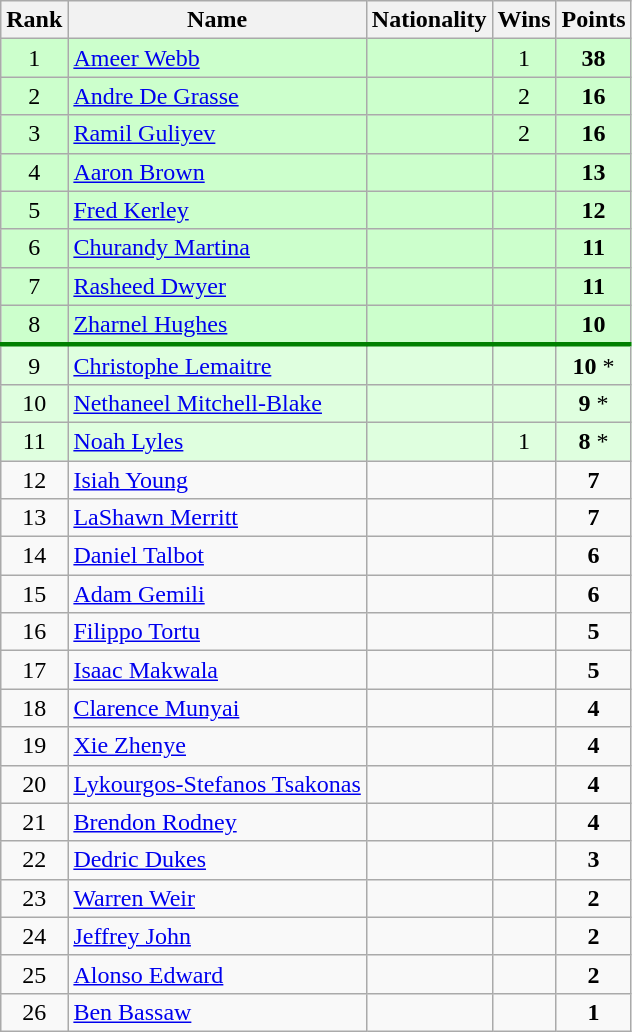<table class="wikitable sortable" style="text-align:center">
<tr>
<th>Rank</th>
<th>Name</th>
<th>Nationality</th>
<th>Wins</th>
<th>Points</th>
</tr>
<tr bgcolor=ccffcc>
<td>1</td>
<td align=left><a href='#'>Ameer Webb</a></td>
<td align=left></td>
<td>1</td>
<td><strong>38</strong></td>
</tr>
<tr bgcolor=ccffcc>
<td>2</td>
<td align=left><a href='#'>Andre De Grasse</a></td>
<td align=left></td>
<td>2</td>
<td><strong>16</strong></td>
</tr>
<tr bgcolor=ccffcc>
<td>3</td>
<td align=left><a href='#'>Ramil Guliyev</a></td>
<td align=left></td>
<td>2</td>
<td><strong>16</strong></td>
</tr>
<tr bgcolor=ccffcc>
<td>4</td>
<td align=left><a href='#'>Aaron Brown</a></td>
<td align=left></td>
<td></td>
<td><strong>13</strong></td>
</tr>
<tr bgcolor=ccffcc>
<td>5</td>
<td align=left><a href='#'>Fred Kerley</a></td>
<td align=left></td>
<td></td>
<td><strong>12</strong></td>
</tr>
<tr bgcolor=ccffcc>
<td>6</td>
<td align=left><a href='#'>Churandy Martina</a></td>
<td align=left></td>
<td></td>
<td><strong>11</strong></td>
</tr>
<tr bgcolor=ccffcc>
<td>7</td>
<td align=left><a href='#'>Rasheed Dwyer</a></td>
<td align=left></td>
<td></td>
<td><strong>11</strong></td>
</tr>
<tr bgcolor=ccffcc style="border-bottom:3px solid green;">
<td>8</td>
<td align=left><a href='#'>Zharnel Hughes</a></td>
<td align=left></td>
<td></td>
<td><strong>10</strong></td>
</tr>
<tr bgcolor=dfffdf>
<td>9</td>
<td align=left><a href='#'>Christophe Lemaitre</a></td>
<td align=left></td>
<td></td>
<td><strong>10</strong> *</td>
</tr>
<tr bgcolor=dfffdf>
<td>10</td>
<td align=left><a href='#'>Nethaneel Mitchell-Blake</a></td>
<td align=left></td>
<td></td>
<td><strong>9</strong> *</td>
</tr>
<tr bgcolor=dfffdf>
<td>11</td>
<td align=left><a href='#'>Noah Lyles</a></td>
<td align=left></td>
<td>1</td>
<td><strong>8</strong> *</td>
</tr>
<tr>
<td>12</td>
<td align=left><a href='#'>Isiah Young</a></td>
<td align=left></td>
<td></td>
<td><strong>7</strong></td>
</tr>
<tr>
<td>13</td>
<td align=left><a href='#'>LaShawn Merritt</a></td>
<td align=left></td>
<td></td>
<td><strong>7</strong></td>
</tr>
<tr>
<td>14</td>
<td align=left><a href='#'>Daniel Talbot</a></td>
<td align=left></td>
<td></td>
<td><strong>6</strong></td>
</tr>
<tr>
<td>15</td>
<td align=left><a href='#'>Adam Gemili</a></td>
<td align=left></td>
<td></td>
<td><strong>6</strong></td>
</tr>
<tr>
<td>16</td>
<td align=left><a href='#'>Filippo Tortu</a></td>
<td align=left></td>
<td></td>
<td><strong>5</strong></td>
</tr>
<tr>
<td>17</td>
<td align=left><a href='#'>Isaac Makwala</a></td>
<td align=left></td>
<td></td>
<td><strong>5</strong></td>
</tr>
<tr>
<td>18</td>
<td align=left><a href='#'>Clarence Munyai</a></td>
<td align=left></td>
<td></td>
<td><strong>4</strong></td>
</tr>
<tr>
<td>19</td>
<td align=left><a href='#'>Xie Zhenye</a></td>
<td align=left></td>
<td></td>
<td><strong>4</strong></td>
</tr>
<tr>
<td>20</td>
<td align=left><a href='#'>Lykourgos-Stefanos Tsakonas</a></td>
<td align=left></td>
<td></td>
<td><strong>4</strong></td>
</tr>
<tr>
<td>21</td>
<td align=left><a href='#'>Brendon Rodney</a></td>
<td align=left></td>
<td></td>
<td><strong>4</strong></td>
</tr>
<tr>
<td>22</td>
<td align=left><a href='#'>Dedric Dukes</a></td>
<td align=left></td>
<td></td>
<td><strong>3</strong></td>
</tr>
<tr>
<td>23</td>
<td align=left><a href='#'>Warren Weir</a></td>
<td align=left></td>
<td></td>
<td><strong>2</strong></td>
</tr>
<tr>
<td>24</td>
<td align=left><a href='#'>Jeffrey John</a></td>
<td align=left></td>
<td></td>
<td><strong>2</strong></td>
</tr>
<tr>
<td>25</td>
<td align=left><a href='#'>Alonso Edward</a></td>
<td align=left></td>
<td></td>
<td><strong>2</strong></td>
</tr>
<tr>
<td>26</td>
<td align=left><a href='#'>Ben Bassaw</a></td>
<td align=left></td>
<td></td>
<td><strong>1</strong></td>
</tr>
</table>
